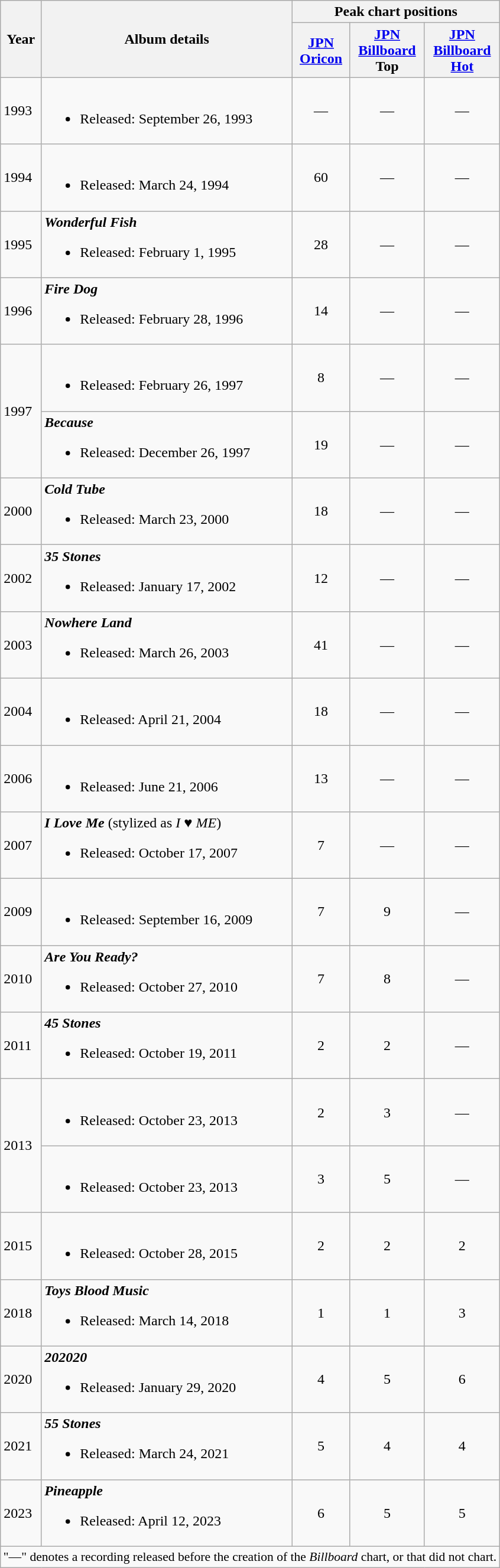<table class="wikitable">
<tr>
<th scope="col" rowspan="2">Year</th>
<th scope="col" rowspan="2">Album details</th>
<th scope="col" colspan="3">Peak chart positions</th>
</tr>
<tr>
<th><a href='#'>JPN<br>Oricon</a><br></th>
<th><a href='#'>JPN<br>Billboard</a><br>Top<br></th>
<th><a href='#'>JPN<br>Billboard<br>Hot</a><br></th>
</tr>
<tr>
<td>1993</td>
<td><br><ul><li>Released: September 26, 1993</li></ul></td>
<td align="center">—</td>
<td align="center">—</td>
<td align="center">—</td>
</tr>
<tr>
<td>1994</td>
<td><br><ul><li>Released: March 24, 1994</li></ul></td>
<td align="center">60</td>
<td align="center">—</td>
<td align="center">—</td>
</tr>
<tr>
<td>1995</td>
<td><strong><em>Wonderful Fish</em></strong><br><ul><li>Released: February 1, 1995</li></ul></td>
<td align="center">28</td>
<td align="center">—</td>
<td align="center">—</td>
</tr>
<tr>
<td>1996</td>
<td><strong><em>Fire Dog</em></strong><br><ul><li>Released: February 28, 1996</li></ul></td>
<td align="center">14</td>
<td align="center">—</td>
<td align="center">—</td>
</tr>
<tr>
<td rowspan="2">1997</td>
<td><br><ul><li>Released: February 26, 1997</li></ul></td>
<td align="center">8</td>
<td align="center">—</td>
<td align="center">—</td>
</tr>
<tr>
<td><strong><em>Because</em></strong><br><ul><li>Released: December 26, 1997</li></ul></td>
<td align="center">19</td>
<td align="center">—</td>
<td align="center">—</td>
</tr>
<tr>
<td>2000</td>
<td><strong><em>Cold Tube</em></strong><br><ul><li>Released: March 23, 2000</li></ul></td>
<td align="center">18</td>
<td align="center">—</td>
<td align="center">—</td>
</tr>
<tr>
<td>2002</td>
<td><strong><em>35 Stones</em></strong><br><ul><li>Released: January 17, 2002</li></ul></td>
<td align="center">12</td>
<td align="center">—</td>
<td align="center">—</td>
</tr>
<tr>
<td>2003</td>
<td><strong><em>Nowhere Land</em></strong><br><ul><li>Released: March 26, 2003</li></ul></td>
<td align="center">41</td>
<td align="center">—</td>
<td align="center">—</td>
</tr>
<tr>
<td>2004</td>
<td><br><ul><li>Released: April 21, 2004</li></ul></td>
<td align="center">18</td>
<td align="center">—</td>
<td align="center">—</td>
</tr>
<tr>
<td>2006</td>
<td><br><ul><li>Released: June 21, 2006</li></ul></td>
<td align="center">13</td>
<td align="center">—</td>
<td align="center">—</td>
</tr>
<tr>
<td>2007</td>
<td><strong><em>I Love Me</em></strong> (stylized as <em>I ♥ ME</em>)<br><ul><li>Released: October 17, 2007</li></ul></td>
<td align="center">7</td>
<td align="center">—</td>
<td align="center">—</td>
</tr>
<tr>
<td>2009</td>
<td><br><ul><li>Released: September 16, 2009</li></ul></td>
<td align="center">7</td>
<td align="center">9</td>
<td align="center">—</td>
</tr>
<tr>
<td>2010</td>
<td><strong><em>Are You Ready?</em></strong><br><ul><li>Released: October 27, 2010</li></ul></td>
<td align="center">7</td>
<td align="center">8</td>
<td align="center">—</td>
</tr>
<tr>
<td>2011</td>
<td><strong><em>45 Stones</em></strong><br><ul><li>Released: October 19, 2011</li></ul></td>
<td align="center">2</td>
<td align="center">2</td>
<td align="center">—</td>
</tr>
<tr>
<td rowspan="2">2013</td>
<td><br><ul><li>Released: October 23, 2013</li></ul></td>
<td align="center">2</td>
<td align="center">3</td>
<td align="center">—</td>
</tr>
<tr>
<td><br><ul><li>Released: October 23, 2013</li></ul></td>
<td align="center">3</td>
<td align="center">5</td>
<td align="center">—</td>
</tr>
<tr>
<td>2015</td>
<td><br><ul><li>Released: October 28, 2015</li></ul></td>
<td align="center">2</td>
<td align="center">2</td>
<td align="center">2</td>
</tr>
<tr>
<td>2018</td>
<td><strong><em>Toys Blood Music</em></strong><br><ul><li>Released: March 14, 2018</li></ul></td>
<td align="center">1</td>
<td align="center">1</td>
<td align="center">3</td>
</tr>
<tr>
<td>2020</td>
<td><strong><em>202020</em></strong><br><ul><li>Released: January 29, 2020</li></ul></td>
<td align="center">4</td>
<td align="center">5</td>
<td align="center">6</td>
</tr>
<tr>
<td>2021</td>
<td><strong><em>55 Stones</em></strong><br><ul><li>Released: March 24, 2021</li></ul></td>
<td align="center">5</td>
<td align="center">4</td>
<td align="center">4</td>
</tr>
<tr>
<td>2023</td>
<td><strong><em>Pineapple</em></strong><br><ul><li>Released: April 12, 2023</li></ul></td>
<td align="center">6</td>
<td align="center">5</td>
<td align="center">5</td>
</tr>
<tr>
<td align="center" colspan="5" style="font-size:90%">"—" denotes a recording released before the creation of the <em>Billboard</em> chart, or that did not chart.</td>
</tr>
</table>
